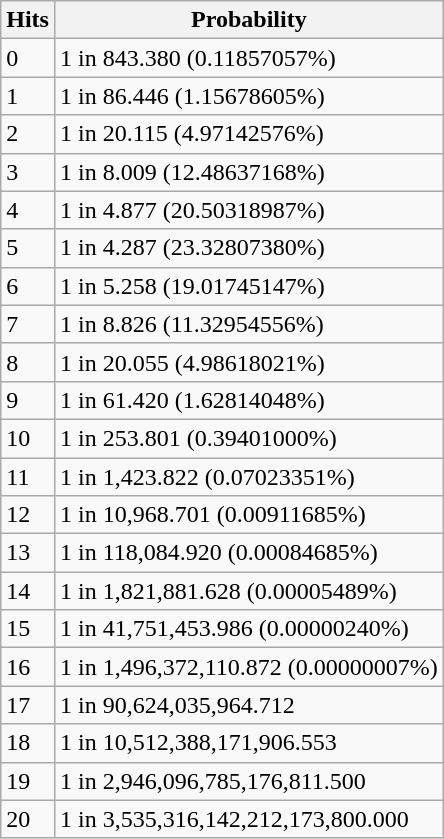<table class="wikitable">
<tr>
<th>Hits</th>
<th>Probability</th>
</tr>
<tr>
<td>0</td>
<td>1 in 843.380 (0.11857057%)</td>
</tr>
<tr>
<td>1</td>
<td>1 in 86.446 (1.15678605%)</td>
</tr>
<tr>
<td>2</td>
<td>1 in 20.115 (4.97142576%)</td>
</tr>
<tr>
<td>3</td>
<td>1 in 8.009 (12.48637168%)</td>
</tr>
<tr>
<td>4</td>
<td>1 in 4.877 (20.50318987%)</td>
</tr>
<tr>
<td>5</td>
<td>1 in 4.287 (23.32807380%)</td>
</tr>
<tr>
<td>6</td>
<td>1 in 5.258 (19.01745147%)</td>
</tr>
<tr>
<td>7</td>
<td>1 in 8.826 (11.32954556%)</td>
</tr>
<tr>
<td>8</td>
<td>1 in 20.055 (4.98618021%)</td>
</tr>
<tr>
<td>9</td>
<td>1 in 61.420 (1.62814048%)</td>
</tr>
<tr>
<td>10</td>
<td>1 in 253.801 (0.39401000%)</td>
</tr>
<tr>
<td>11</td>
<td>1 in 1,423.822 (0.07023351%)</td>
</tr>
<tr>
<td>12</td>
<td>1 in 10,968.701 (0.00911685%)</td>
</tr>
<tr>
<td>13</td>
<td>1 in 118,084.920 (0.00084685%)</td>
</tr>
<tr>
<td>14</td>
<td>1 in 1,821,881.628 (0.00005489%)</td>
</tr>
<tr>
<td>15</td>
<td>1 in 41,751,453.986 (0.00000240%)</td>
</tr>
<tr>
<td>16</td>
<td>1 in 1,496,372,110.872 (0.00000007%)</td>
</tr>
<tr>
<td>17</td>
<td>1 in 90,624,035,964.712</td>
</tr>
<tr>
<td>18</td>
<td>1 in 10,512,388,171,906.553</td>
</tr>
<tr>
<td>19</td>
<td>1 in 2,946,096,785,176,811.500</td>
</tr>
<tr>
<td>20</td>
<td>1 in 3,535,316,142,212,173,800.000</td>
</tr>
</table>
